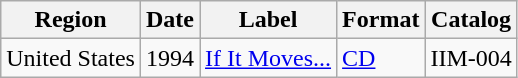<table class="wikitable">
<tr>
<th>Region</th>
<th>Date</th>
<th>Label</th>
<th>Format</th>
<th>Catalog</th>
</tr>
<tr>
<td>United States</td>
<td>1994</td>
<td><a href='#'>If It Moves...</a></td>
<td><a href='#'>CD</a></td>
<td>IIM-004</td>
</tr>
</table>
